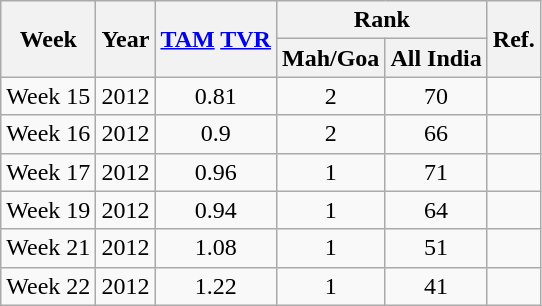<table class="wikitable sortable" style="text-align:center">
<tr>
<th rowspan="2">Week</th>
<th rowspan="2">Year</th>
<th rowspan="2"><a href='#'>TAM</a> <a href='#'>TVR</a></th>
<th colspan="2">Rank</th>
<th rowspan="2">Ref.</th>
</tr>
<tr>
<th>Mah/Goa</th>
<th>All India</th>
</tr>
<tr>
<td>Week 15</td>
<td>2012</td>
<td>0.81</td>
<td>2</td>
<td>70</td>
<td></td>
</tr>
<tr>
<td>Week 16</td>
<td>2012</td>
<td>0.9</td>
<td>2</td>
<td>66</td>
<td></td>
</tr>
<tr>
<td>Week 17</td>
<td>2012</td>
<td>0.96</td>
<td>1</td>
<td>71</td>
<td></td>
</tr>
<tr>
<td>Week 19</td>
<td>2012</td>
<td>0.94</td>
<td>1</td>
<td>64</td>
<td></td>
</tr>
<tr>
<td>Week 21</td>
<td>2012</td>
<td>1.08</td>
<td>1</td>
<td>51</td>
<td></td>
</tr>
<tr>
<td>Week 22</td>
<td>2012</td>
<td>1.22</td>
<td>1</td>
<td>41</td>
<td></td>
</tr>
</table>
